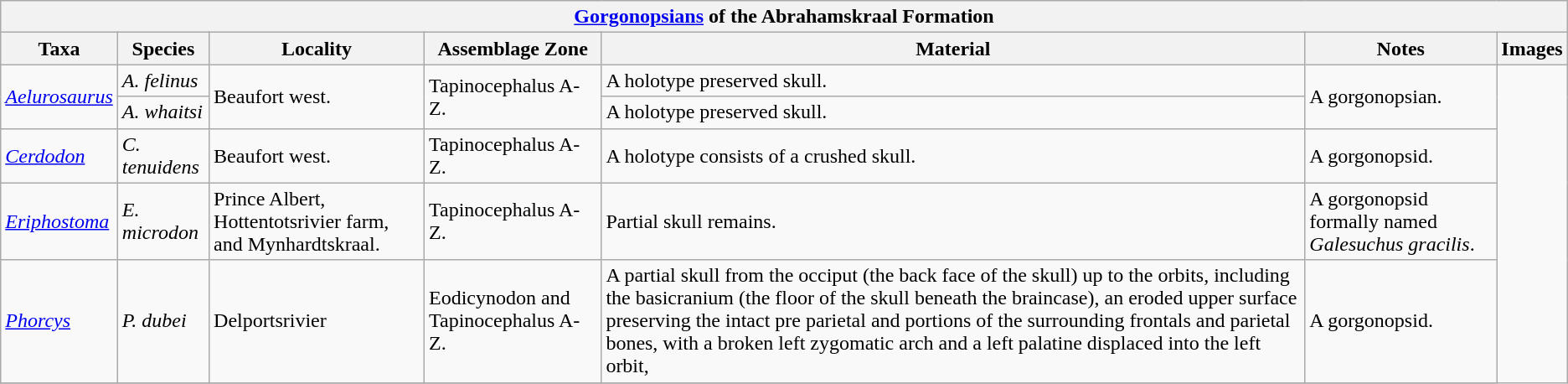<table class="wikitable" align="center">
<tr>
<th colspan="7" align="center"><strong><a href='#'>Gorgonopsians</a></strong> of the Abrahamskraal Formation</th>
</tr>
<tr>
<th>Taxa</th>
<th>Species</th>
<th>Locality</th>
<th>Assemblage Zone</th>
<th>Material</th>
<th>Notes</th>
<th>Images</th>
</tr>
<tr>
<td rowspan = "2"><em><a href='#'>Aelurosaurus</a></em></td>
<td><em>A. felinus</em></td>
<td rowspan = "2">Beaufort west.</td>
<td rowspan = "2">Tapinocephalus A-Z.</td>
<td>A holotype preserved skull.</td>
<td rowspan = "2">A gorgonopsian.</td>
<td rowspan = "100"></td>
</tr>
<tr>
<td><em>A. whaitsi</em></td>
<td>A holotype preserved skull.</td>
</tr>
<tr>
<td><em><a href='#'>Cerdodon</a></em></td>
<td><em>C. tenuidens</em></td>
<td>Beaufort west.</td>
<td>Tapinocephalus A-Z.</td>
<td>A holotype consists of a crushed skull.</td>
<td>A gorgonopsid.</td>
</tr>
<tr>
<td><em><a href='#'>Eriphostoma</a></em></td>
<td><em>E. microdon</em></td>
<td>Prince Albert, Hottentotsrivier farm, and Mynhardtskraal.</td>
<td>Tapinocephalus A-Z.</td>
<td>Partial skull remains.</td>
<td>A gorgonopsid formally named <em> Galesuchus gracilis</em>.</td>
</tr>
<tr>
<td><em><a href='#'>Phorcys</a></em></td>
<td><em>P. dubei</em></td>
<td>Delportsrivier</td>
<td>Eodicynodon and Tapinocephalus A-Z.</td>
<td>A partial skull from the occiput (the back face of the skull) up to the orbits, including the basicranium (the floor of the skull beneath the braincase), an eroded upper surface preserving the intact pre parietal and portions of the surrounding frontals and parietal bones, with a broken left zygomatic arch and a left palatine displaced into the left orbit,</td>
<td>A gorgonopsid.</td>
</tr>
<tr>
</tr>
</table>
